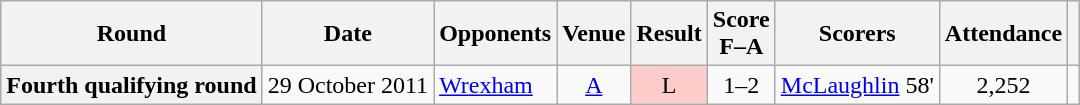<table class="wikitable plainrowheaders" style="text-align:center">
<tr>
<th scope=col>Round</th>
<th scope=col>Date</th>
<th scope=col>Opponents</th>
<th scope=col>Venue</th>
<th scope=col>Result</th>
<th scope=col>Score<br>F–A</th>
<th scope=col class=unsortable>Scorers</th>
<th scope=col>Attendance</th>
<th scope=col" class=unsortable></th>
</tr>
<tr>
<th scope=row>Fourth qualifying round</th>
<td align=left>29 October 2011</td>
<td align=left><a href='#'>Wrexham</a></td>
<td><a href='#'>A</a></td>
<td style=background-color:#FFCCCC>L</td>
<td>1–2</td>
<td align=left><a href='#'>McLaughlin</a> 58'</td>
<td>2,252</td>
<td></td>
</tr>
</table>
